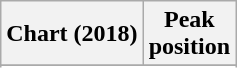<table class="wikitable plainrowheaders sortable" style="text-align:center;">
<tr>
<th scope="col">Chart (2018)</th>
<th scope="col">Peak<br>position</th>
</tr>
<tr>
</tr>
<tr>
</tr>
<tr>
</tr>
</table>
